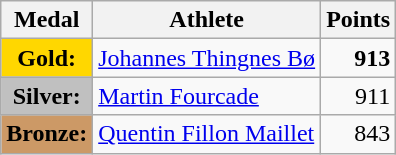<table class="wikitable">
<tr>
<th>Medal</th>
<th>Athlete</th>
<th>Points</th>
</tr>
<tr>
<td style="text-align:center;background-color:gold;"><strong>Gold:</strong></td>
<td> <a href='#'>Johannes Thingnes Bø</a></td>
<td align="right"><strong>913</strong></td>
</tr>
<tr>
<td style="text-align:center;background-color:silver;"><strong>Silver:</strong></td>
<td> <a href='#'>Martin Fourcade</a></td>
<td align="right">911</td>
</tr>
<tr>
<td style="text-align:center;background-color:#CC9966;"><strong>Bronze:</strong></td>
<td> <a href='#'>Quentin Fillon Maillet</a></td>
<td align="right">843</td>
</tr>
</table>
